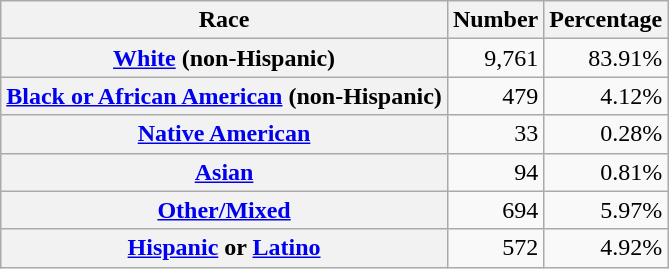<table class="wikitable" style="text-align:right">
<tr>
<th scope="col">Race</th>
<th scope="col">Number</th>
<th scope="col">Percentage</th>
</tr>
<tr>
<th scope="row"><a href='#'>White</a> (non-Hispanic)</th>
<td>9,761</td>
<td>83.91%</td>
</tr>
<tr>
<th scope="row"><a href='#'>Black or African American</a> (non-Hispanic)</th>
<td>479</td>
<td>4.12%</td>
</tr>
<tr>
<th scope="row"><a href='#'>Native American</a></th>
<td>33</td>
<td>0.28%</td>
</tr>
<tr>
<th scope="row"><a href='#'>Asian</a></th>
<td>94</td>
<td>0.81%</td>
</tr>
<tr>
<th scope="row"><a href='#'>Other/Mixed</a></th>
<td>694</td>
<td>5.97%</td>
</tr>
<tr>
<th scope="row"><a href='#'>Hispanic</a> or <a href='#'>Latino</a></th>
<td>572</td>
<td>4.92%</td>
</tr>
</table>
